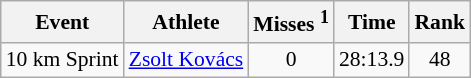<table class="wikitable" style="font-size:90%">
<tr>
<th>Event</th>
<th>Athlete</th>
<th>Misses <sup>1</sup></th>
<th>Time</th>
<th>Rank</th>
</tr>
<tr>
<td>10 km Sprint</td>
<td><a href='#'>Zsolt Kovács</a></td>
<td align="center">0</td>
<td align="center">28:13.9</td>
<td align="center">48</td>
</tr>
</table>
